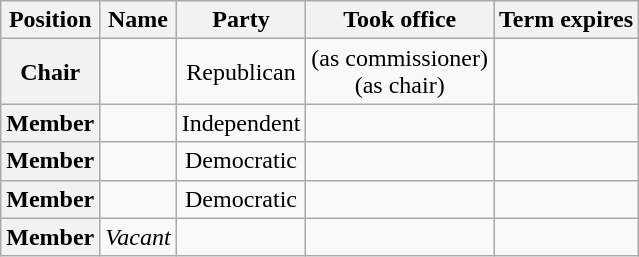<table class="wikitable sortable" style="text-align:center">
<tr>
<th>Position</th>
<th>Name</th>
<th>Party</th>
<th>Took office</th>
<th>Term expires</th>
</tr>
<tr>
<th>Chair</th>
<td></td>
<td>Republican</td>
<td> (as commissioner)<br> (as chair)</td>
<td></td>
</tr>
<tr>
<th>Member</th>
<td></td>
<td>Independent</td>
<td></td>
<td></td>
</tr>
<tr>
<th>Member</th>
<td></td>
<td>Democratic</td>
<td></td>
<td></td>
</tr>
<tr>
<th>Member</th>
<td></td>
<td>Democratic</td>
<td></td>
<td></td>
</tr>
<tr>
<th>Member</th>
<td><em>Vacant</em></td>
<td></td>
<td></td>
<td></td>
</tr>
</table>
